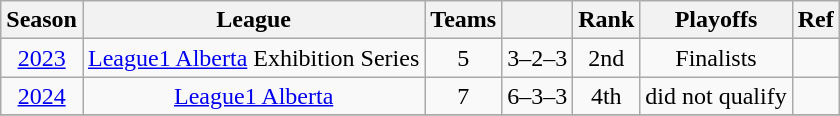<table class="wikitable" style="text-align: center;">
<tr>
<th>Season</th>
<th>League</th>
<th>Teams</th>
<th></th>
<th>Rank</th>
<th>Playoffs</th>
<th>Ref</th>
</tr>
<tr>
<td><a href='#'>2023</a></td>
<td><a href='#'>League1 Alberta</a> Exhibition Series</td>
<td>5</td>
<td>3–2–3</td>
<td>2nd</td>
<td>Finalists</td>
<td></td>
</tr>
<tr>
<td><a href='#'>2024</a></td>
<td rowspan="1"><a href='#'>League1 Alberta</a></td>
<td>7</td>
<td>6–3–3</td>
<td>4th</td>
<td>did not qualify</td>
<td></td>
</tr>
<tr>
</tr>
</table>
